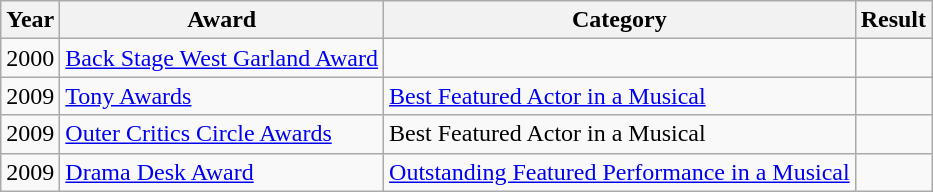<table class="wikitable">
<tr>
<th>Year</th>
<th>Award</th>
<th>Category</th>
<th>Result</th>
</tr>
<tr>
<td>2000</td>
<td><a href='#'>Back Stage West Garland Award</a></td>
<td></td>
<td></td>
</tr>
<tr>
<td>2009</td>
<td><a href='#'>Tony Awards</a></td>
<td><a href='#'>Best Featured Actor in a Musical</a></td>
<td></td>
</tr>
<tr>
<td>2009</td>
<td><a href='#'>Outer Critics Circle Awards</a></td>
<td>Best Featured Actor in a Musical</td>
<td></td>
</tr>
<tr>
<td>2009</td>
<td><a href='#'>Drama Desk Award</a></td>
<td><a href='#'>Outstanding Featured Performance in a Musical</a></td>
<td></td>
</tr>
</table>
